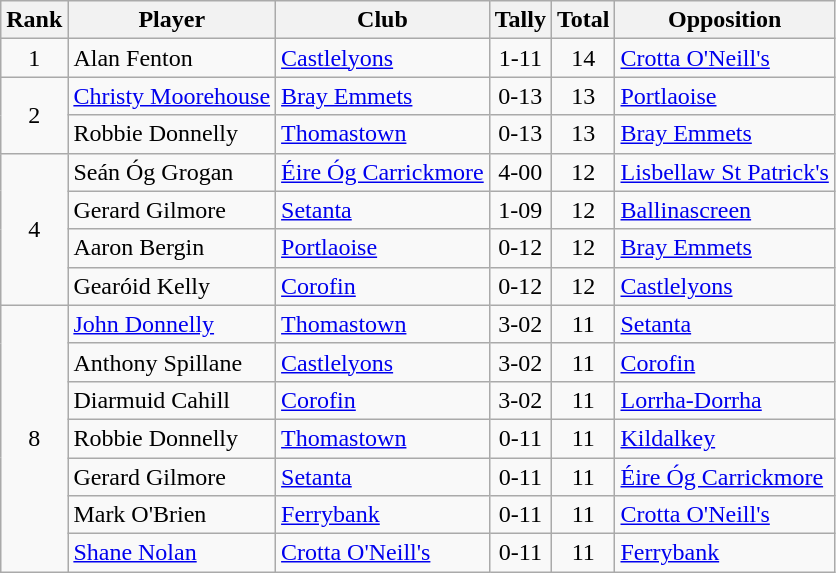<table class="wikitable">
<tr>
<th>Rank</th>
<th>Player</th>
<th>Club</th>
<th>Tally</th>
<th>Total</th>
<th>Opposition</th>
</tr>
<tr>
<td rowspan="1" style="text-align:center;">1</td>
<td>Alan Fenton</td>
<td><a href='#'>Castlelyons</a></td>
<td align=center>1-11</td>
<td align=center>14</td>
<td><a href='#'>Crotta O'Neill's</a></td>
</tr>
<tr>
<td rowspan="2" style="text-align:center;">2</td>
<td><a href='#'>Christy Moorehouse</a></td>
<td><a href='#'>Bray Emmets</a></td>
<td align=center>0-13</td>
<td align=center>13</td>
<td><a href='#'>Portlaoise</a></td>
</tr>
<tr>
<td>Robbie Donnelly</td>
<td><a href='#'>Thomastown</a></td>
<td align=center>0-13</td>
<td align=center>13</td>
<td><a href='#'>Bray Emmets</a></td>
</tr>
<tr>
<td rowspan="4" style="text-align:center;">4</td>
<td>Seán Óg Grogan</td>
<td><a href='#'>Éire Óg Carrickmore</a></td>
<td align=center>4-00</td>
<td align=center>12</td>
<td><a href='#'>Lisbellaw St Patrick's</a></td>
</tr>
<tr>
<td>Gerard Gilmore</td>
<td><a href='#'>Setanta</a></td>
<td align=center>1-09</td>
<td align=center>12</td>
<td><a href='#'>Ballinascreen</a></td>
</tr>
<tr>
<td>Aaron Bergin</td>
<td><a href='#'>Portlaoise</a></td>
<td align=center>0-12</td>
<td align=center>12</td>
<td><a href='#'>Bray Emmets</a></td>
</tr>
<tr>
<td>Gearóid Kelly</td>
<td><a href='#'>Corofin</a></td>
<td align=center>0-12</td>
<td align=center>12</td>
<td><a href='#'>Castlelyons</a></td>
</tr>
<tr>
<td rowspan="7" style="text-align:center;">8</td>
<td><a href='#'>John Donnelly</a></td>
<td><a href='#'>Thomastown</a></td>
<td align=center>3-02</td>
<td align=center>11</td>
<td><a href='#'>Setanta</a></td>
</tr>
<tr>
<td>Anthony Spillane</td>
<td><a href='#'>Castlelyons</a></td>
<td align=center>3-02</td>
<td align=center>11</td>
<td><a href='#'>Corofin</a></td>
</tr>
<tr>
<td>Diarmuid Cahill</td>
<td><a href='#'>Corofin</a></td>
<td align=center>3-02</td>
<td align=center>11</td>
<td><a href='#'>Lorrha-Dorrha</a></td>
</tr>
<tr>
<td>Robbie Donnelly</td>
<td><a href='#'>Thomastown</a></td>
<td align=center>0-11</td>
<td align=center>11</td>
<td><a href='#'>Kildalkey</a></td>
</tr>
<tr>
<td>Gerard Gilmore</td>
<td><a href='#'>Setanta</a></td>
<td align=center>0-11</td>
<td align=center>11</td>
<td><a href='#'>Éire Óg Carrickmore</a></td>
</tr>
<tr>
<td>Mark O'Brien</td>
<td><a href='#'>Ferrybank</a></td>
<td align=center>0-11</td>
<td align=center>11</td>
<td><a href='#'>Crotta O'Neill's</a></td>
</tr>
<tr>
<td><a href='#'>Shane Nolan</a></td>
<td><a href='#'>Crotta O'Neill's</a></td>
<td align=center>0-11</td>
<td align=center>11</td>
<td><a href='#'>Ferrybank</a></td>
</tr>
</table>
